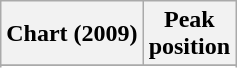<table class="wikitable sortable plainrowheaders" style="text-align:center">
<tr>
<th scope="col">Chart (2009)</th>
<th scope="col">Peak<br> position</th>
</tr>
<tr>
</tr>
<tr>
</tr>
<tr>
</tr>
</table>
